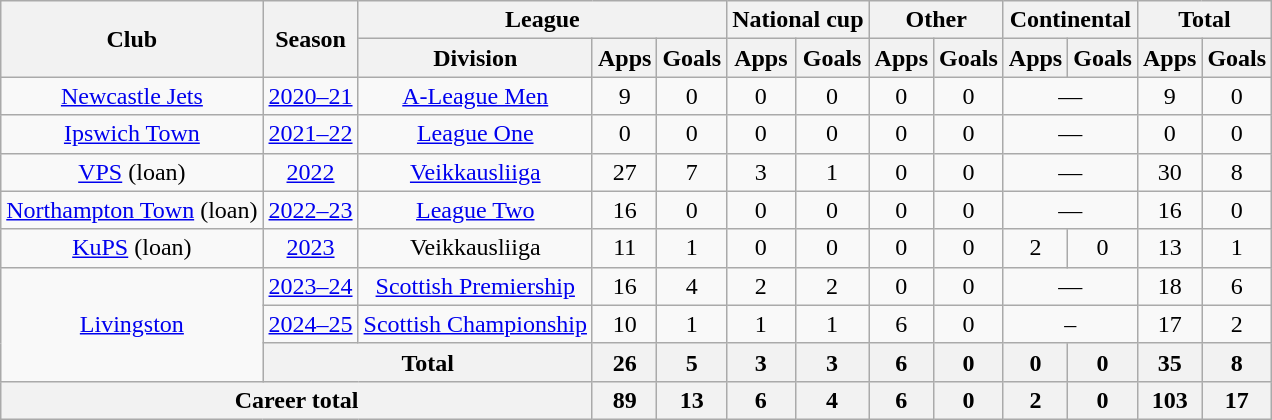<table class="wikitable" style="text-align:center">
<tr>
<th rowspan="2">Club</th>
<th rowspan="2">Season</th>
<th colspan="3">League</th>
<th colspan="2">National cup</th>
<th colspan="2">Other</th>
<th colspan="2">Continental</th>
<th colspan="2">Total</th>
</tr>
<tr>
<th>Division</th>
<th>Apps</th>
<th>Goals</th>
<th>Apps</th>
<th>Goals</th>
<th>Apps</th>
<th>Goals</th>
<th>Apps</th>
<th>Goals</th>
<th>Apps</th>
<th>Goals</th>
</tr>
<tr>
<td><a href='#'>Newcastle Jets</a></td>
<td><a href='#'>2020–21</a></td>
<td><a href='#'>A-League Men</a></td>
<td>9</td>
<td>0</td>
<td>0</td>
<td>0</td>
<td>0</td>
<td>0</td>
<td colspan="2">—</td>
<td>9</td>
<td>0</td>
</tr>
<tr>
<td><a href='#'>Ipswich Town</a></td>
<td><a href='#'>2021–22</a></td>
<td><a href='#'>League One</a></td>
<td>0</td>
<td>0</td>
<td>0</td>
<td>0</td>
<td>0</td>
<td>0</td>
<td colspan="2">—</td>
<td>0</td>
<td>0</td>
</tr>
<tr>
<td><a href='#'>VPS</a> (loan)</td>
<td><a href='#'>2022</a></td>
<td><a href='#'>Veikkausliiga</a></td>
<td>27</td>
<td>7</td>
<td>3</td>
<td>1</td>
<td>0</td>
<td>0</td>
<td colspan="2">—</td>
<td>30</td>
<td>8</td>
</tr>
<tr>
<td><a href='#'>Northampton Town</a> (loan)</td>
<td><a href='#'>2022–23</a></td>
<td><a href='#'>League Two</a></td>
<td>16</td>
<td>0</td>
<td>0</td>
<td>0</td>
<td>0</td>
<td>0</td>
<td colspan="2">—</td>
<td>16</td>
<td>0</td>
</tr>
<tr>
<td><a href='#'>KuPS</a> (loan)</td>
<td><a href='#'>2023</a></td>
<td>Veikkausliiga</td>
<td>11</td>
<td>1</td>
<td>0</td>
<td>0</td>
<td>0</td>
<td>0</td>
<td>2</td>
<td>0</td>
<td>13</td>
<td>1</td>
</tr>
<tr>
<td rowspan=3><a href='#'>Livingston</a></td>
<td><a href='#'>2023–24</a></td>
<td><a href='#'>Scottish Premiership</a></td>
<td>16</td>
<td>4</td>
<td>2</td>
<td>2</td>
<td>0</td>
<td>0</td>
<td colspan="2">—</td>
<td>18</td>
<td>6</td>
</tr>
<tr>
<td><a href='#'>2024–25</a></td>
<td><a href='#'>Scottish Championship</a></td>
<td>10</td>
<td>1</td>
<td>1</td>
<td>1</td>
<td>6</td>
<td>0</td>
<td colspan=2>–</td>
<td>17</td>
<td>2</td>
</tr>
<tr>
<th colspan="2">Total</th>
<th>26</th>
<th>5</th>
<th>3</th>
<th>3</th>
<th>6</th>
<th>0</th>
<th>0</th>
<th>0</th>
<th>35</th>
<th>8</th>
</tr>
<tr>
<th colspan="3">Career total</th>
<th>89</th>
<th>13</th>
<th>6</th>
<th>4</th>
<th>6</th>
<th>0</th>
<th>2</th>
<th>0</th>
<th>103</th>
<th>17</th>
</tr>
</table>
